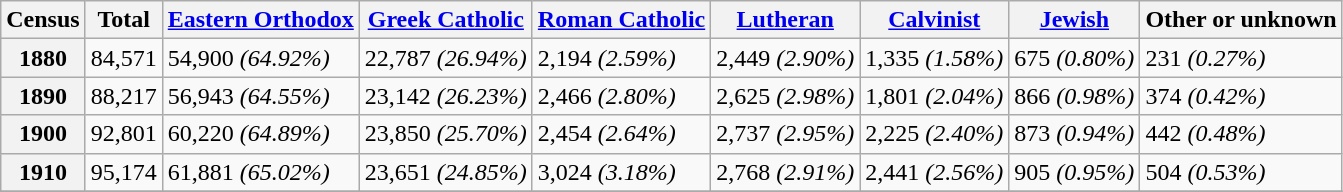<table class="wikitable">
<tr>
<th>Census</th>
<th>Total</th>
<th><a href='#'>Eastern Orthodox</a></th>
<th><a href='#'>Greek Catholic</a></th>
<th><a href='#'>Roman Catholic</a></th>
<th><a href='#'>Lutheran</a></th>
<th><a href='#'>Calvinist</a></th>
<th><a href='#'>Jewish</a></th>
<th>Other or unknown</th>
</tr>
<tr>
<th>1880</th>
<td>84,571</td>
<td>54,900 <em>(64.92%)</em></td>
<td>22,787 <em>(26.94%)</em></td>
<td>2,194 <em>(2.59%)</em></td>
<td>2,449 <em>(2.90%)</em></td>
<td>1,335 <em>(1.58%)</em></td>
<td>675 <em>(0.80%)</em></td>
<td>231 <em>(0.27%)</em></td>
</tr>
<tr>
<th>1890</th>
<td>88,217</td>
<td>56,943 <em>(64.55%)</em></td>
<td>23,142 <em>(26.23%)</em></td>
<td>2,466 <em>(2.80%)</em></td>
<td>2,625 <em>(2.98%)</em></td>
<td>1,801 <em>(2.04%)</em></td>
<td>866 <em>(0.98%)</em></td>
<td>374 <em>(0.42%)</em></td>
</tr>
<tr>
<th>1900</th>
<td>92,801</td>
<td>60,220 <em>(64.89%)</em></td>
<td>23,850 <em>(25.70%)</em></td>
<td>2,454 <em>(2.64%)</em></td>
<td>2,737 <em>(2.95%)</em></td>
<td>2,225 <em>(2.40%)</em></td>
<td>873 <em>(0.94%)</em></td>
<td>442 <em>(0.48%)</em></td>
</tr>
<tr>
<th>1910</th>
<td>95,174</td>
<td>61,881 <em>(65.02%)</em></td>
<td>23,651 <em>(24.85%)</em></td>
<td>3,024 <em>(3.18%)</em></td>
<td>2,768 <em>(2.91%)</em></td>
<td>2,441 <em>(2.56%)</em></td>
<td>905 <em>(0.95%)</em></td>
<td>504 <em>(0.53%)</em></td>
</tr>
<tr>
</tr>
</table>
